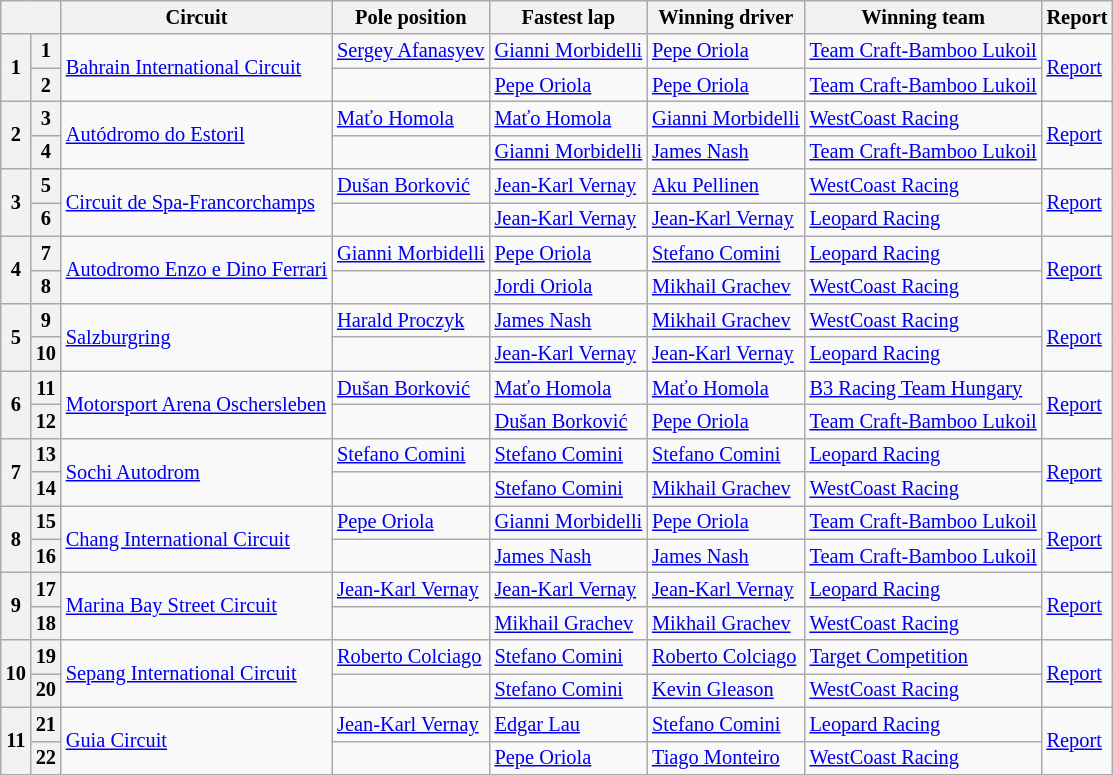<table class="wikitable" style="font-size: 85%">
<tr>
<th colspan=2></th>
<th>Circuit</th>
<th>Pole position</th>
<th>Fastest lap</th>
<th>Winning driver</th>
<th>Winning team</th>
<th>Report</th>
</tr>
<tr>
<th rowspan=2>1</th>
<th>1</th>
<td rowspan=2> <a href='#'>Bahrain International Circuit</a></td>
<td> <a href='#'>Sergey Afanasyev</a></td>
<td> <a href='#'>Gianni Morbidelli</a></td>
<td> <a href='#'>Pepe Oriola</a></td>
<td> <a href='#'>Team Craft-Bamboo Lukoil</a></td>
<td rowspan=2><a href='#'>Report</a></td>
</tr>
<tr>
<th>2</th>
<td></td>
<td> <a href='#'>Pepe Oriola</a></td>
<td> <a href='#'>Pepe Oriola</a></td>
<td> <a href='#'>Team Craft-Bamboo Lukoil</a></td>
</tr>
<tr>
<th rowspan=2>2</th>
<th>3</th>
<td rowspan=2> <a href='#'>Autódromo do Estoril</a></td>
<td> <a href='#'>Maťo Homola</a></td>
<td> <a href='#'>Maťo Homola</a></td>
<td> <a href='#'>Gianni Morbidelli</a></td>
<td> <a href='#'>WestCoast Racing</a></td>
<td rowspan=2><a href='#'>Report</a></td>
</tr>
<tr>
<th>4</th>
<td></td>
<td> <a href='#'>Gianni Morbidelli</a></td>
<td> <a href='#'>James Nash</a></td>
<td> <a href='#'>Team Craft-Bamboo Lukoil</a></td>
</tr>
<tr>
<th rowspan=2>3</th>
<th>5</th>
<td rowspan=2> <a href='#'>Circuit de Spa-Francorchamps</a></td>
<td> <a href='#'>Dušan Borković</a></td>
<td> <a href='#'>Jean-Karl Vernay</a></td>
<td> <a href='#'>Aku Pellinen</a></td>
<td> <a href='#'>WestCoast Racing</a></td>
<td rowspan=2><a href='#'>Report</a></td>
</tr>
<tr>
<th>6</th>
<td></td>
<td> <a href='#'>Jean-Karl Vernay</a></td>
<td> <a href='#'>Jean-Karl Vernay</a></td>
<td> <a href='#'>Leopard Racing</a></td>
</tr>
<tr>
<th rowspan=2>4</th>
<th>7</th>
<td rowspan=2> <a href='#'>Autodromo Enzo e Dino Ferrari</a></td>
<td> <a href='#'>Gianni Morbidelli</a></td>
<td> <a href='#'>Pepe Oriola</a></td>
<td> <a href='#'>Stefano Comini</a></td>
<td> <a href='#'>Leopard Racing</a></td>
<td rowspan=2><a href='#'>Report</a></td>
</tr>
<tr>
<th>8</th>
<td></td>
<td> <a href='#'>Jordi Oriola</a></td>
<td> <a href='#'>Mikhail Grachev</a></td>
<td> <a href='#'>WestCoast Racing</a></td>
</tr>
<tr>
<th rowspan=2>5</th>
<th>9</th>
<td rowspan=2> <a href='#'>Salzburgring</a></td>
<td> <a href='#'>Harald Proczyk</a></td>
<td> <a href='#'>James Nash</a></td>
<td> <a href='#'>Mikhail Grachev</a></td>
<td> <a href='#'>WestCoast Racing</a></td>
<td rowspan=2><a href='#'>Report</a></td>
</tr>
<tr>
<th>10</th>
<td></td>
<td> <a href='#'>Jean-Karl Vernay</a></td>
<td> <a href='#'>Jean-Karl Vernay</a></td>
<td> <a href='#'>Leopard Racing</a></td>
</tr>
<tr>
<th rowspan=2>6</th>
<th>11</th>
<td rowspan=2> <a href='#'>Motorsport Arena Oschersleben</a></td>
<td> <a href='#'>Dušan Borković</a></td>
<td> <a href='#'>Maťo Homola</a></td>
<td> <a href='#'>Maťo Homola</a></td>
<td> <a href='#'>B3 Racing Team Hungary</a></td>
<td rowspan=2><a href='#'>Report</a></td>
</tr>
<tr>
<th>12</th>
<td></td>
<td> <a href='#'>Dušan Borković</a></td>
<td> <a href='#'>Pepe Oriola</a></td>
<td> <a href='#'>Team Craft-Bamboo Lukoil</a></td>
</tr>
<tr>
<th rowspan=2>7</th>
<th>13</th>
<td rowspan=2> <a href='#'>Sochi Autodrom</a></td>
<td> <a href='#'>Stefano Comini</a></td>
<td> <a href='#'>Stefano Comini</a></td>
<td> <a href='#'>Stefano Comini</a></td>
<td> <a href='#'>Leopard Racing</a></td>
<td rowspan=2><a href='#'>Report</a></td>
</tr>
<tr>
<th>14</th>
<td></td>
<td> <a href='#'>Stefano Comini</a></td>
<td> <a href='#'>Mikhail Grachev</a></td>
<td> <a href='#'>WestCoast Racing</a></td>
</tr>
<tr>
<th rowspan=2>8</th>
<th>15</th>
<td rowspan=2> <a href='#'>Chang International Circuit</a></td>
<td> <a href='#'>Pepe Oriola</a></td>
<td> <a href='#'>Gianni Morbidelli</a></td>
<td> <a href='#'>Pepe Oriola</a></td>
<td> <a href='#'>Team Craft-Bamboo Lukoil</a></td>
<td rowspan=2><a href='#'>Report</a></td>
</tr>
<tr>
<th>16</th>
<td></td>
<td> <a href='#'>James Nash</a></td>
<td> <a href='#'>James Nash</a></td>
<td> <a href='#'>Team Craft-Bamboo Lukoil</a></td>
</tr>
<tr>
<th rowspan=2>9</th>
<th>17</th>
<td rowspan=2> <a href='#'>Marina Bay Street Circuit</a></td>
<td> <a href='#'>Jean-Karl Vernay</a></td>
<td> <a href='#'>Jean-Karl Vernay</a></td>
<td> <a href='#'>Jean-Karl Vernay</a></td>
<td> <a href='#'>Leopard Racing</a></td>
<td rowspan=2><a href='#'>Report</a></td>
</tr>
<tr>
<th>18</th>
<td></td>
<td> <a href='#'>Mikhail Grachev</a></td>
<td> <a href='#'>Mikhail Grachev</a></td>
<td> <a href='#'>WestCoast Racing</a></td>
</tr>
<tr>
<th rowspan=2>10</th>
<th>19</th>
<td rowspan=2> <a href='#'>Sepang International Circuit</a></td>
<td> <a href='#'>Roberto Colciago</a></td>
<td> <a href='#'>Stefano Comini</a></td>
<td> <a href='#'>Roberto Colciago</a></td>
<td> <a href='#'>Target Competition</a></td>
<td rowspan=2><a href='#'>Report</a></td>
</tr>
<tr>
<th>20</th>
<td></td>
<td> <a href='#'>Stefano Comini</a></td>
<td> <a href='#'>Kevin Gleason</a></td>
<td> <a href='#'>WestCoast Racing</a></td>
</tr>
<tr>
<th rowspan=2>11</th>
<th>21</th>
<td rowspan=2> <a href='#'>Guia Circuit</a></td>
<td> <a href='#'>Jean-Karl Vernay</a></td>
<td> <a href='#'>Edgar Lau</a></td>
<td> <a href='#'>Stefano Comini</a></td>
<td> <a href='#'>Leopard Racing</a></td>
<td rowspan=2><a href='#'>Report</a></td>
</tr>
<tr>
<th>22</th>
<td></td>
<td> <a href='#'>Pepe Oriola</a></td>
<td> <a href='#'>Tiago Monteiro</a></td>
<td> <a href='#'>WestCoast Racing</a></td>
</tr>
</table>
